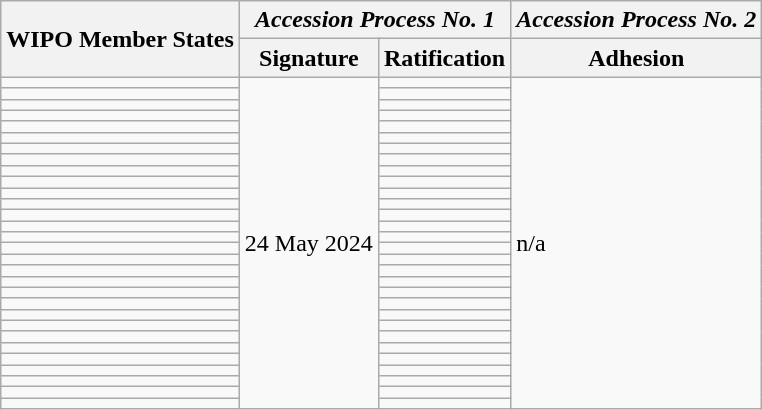<table class="wikitable">
<tr>
<th rowspan="2">WIPO Member States</th>
<th colspan="2"><strong><em>Accession Process No. 1</em></strong></th>
<th><em>Accession Process No. 2</em></th>
</tr>
<tr>
<th>Signature</th>
<th>Ratification</th>
<th>Adhesion</th>
</tr>
<tr>
<td></td>
<td rowspan="30">24 May 2024</td>
<td></td>
<td rowspan="30">n/a</td>
</tr>
<tr>
<td></td>
<td></td>
</tr>
<tr>
<td></td>
<td></td>
</tr>
<tr>
<td></td>
<td></td>
</tr>
<tr>
<td></td>
<td></td>
</tr>
<tr>
<td></td>
<td></td>
</tr>
<tr>
<td></td>
<td></td>
</tr>
<tr>
<td></td>
<td></td>
</tr>
<tr>
<td></td>
<td></td>
</tr>
<tr>
<td></td>
<td></td>
</tr>
<tr>
<td></td>
<td></td>
</tr>
<tr>
<td></td>
<td></td>
</tr>
<tr>
<td></td>
<td></td>
</tr>
<tr>
<td></td>
<td></td>
</tr>
<tr>
<td></td>
<td></td>
</tr>
<tr>
<td></td>
<td></td>
</tr>
<tr>
<td></td>
<td></td>
</tr>
<tr>
<td></td>
<td></td>
</tr>
<tr>
<td></td>
<td></td>
</tr>
<tr>
<td></td>
<td></td>
</tr>
<tr>
<td></td>
<td></td>
</tr>
<tr>
<td></td>
<td></td>
</tr>
<tr>
<td></td>
<td></td>
</tr>
<tr>
<td></td>
<td></td>
</tr>
<tr>
<td></td>
<td></td>
</tr>
<tr>
<td></td>
<td></td>
</tr>
<tr>
<td></td>
<td></td>
</tr>
<tr>
<td></td>
<td></td>
</tr>
<tr>
<td></td>
<td></td>
</tr>
<tr>
<td></td>
<td></td>
</tr>
</table>
